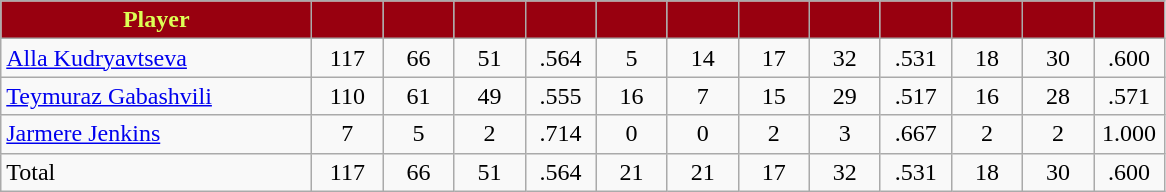<table class="wikitable" style="text-align:center">
<tr>
<th style="background:#98000F; color:#DDFF55" width="200px">Player</th>
<th style="background:#98000F; color:#DDFF55" width="40px"></th>
<th style="background:#98000F; color:#DDFF55" width="40px"></th>
<th style="background:#98000F; color:#DDFF55" width="40px"></th>
<th style="background:#98000F; color:#DDFF55" width="40px"></th>
<th style="background:#98000F; color:#DDFF55" width="40px"></th>
<th style="background:#98000F; color:#DDFF55" width="40px"></th>
<th style="background:#98000F; color:#DDFF55" width="40px"></th>
<th style="background:#98000F; color:#DDFF55" width="40px"></th>
<th style="background:#98000F; color:#DDFF55" width="40px"></th>
<th style="background:#98000F; color:#DDFF55" width="40px"></th>
<th style="background:#98000F; color:#DDFF55" width="40px"></th>
<th style="background:#98000F; color:#DDFF55" width="40px"></th>
</tr>
<tr>
<td style="text-align:left"><a href='#'>Alla Kudryavtseva</a></td>
<td>117</td>
<td>66</td>
<td>51</td>
<td>.564</td>
<td>5</td>
<td>14</td>
<td>17</td>
<td>32</td>
<td>.531</td>
<td>18</td>
<td>30</td>
<td>.600</td>
</tr>
<tr>
<td style="text-align:left"><a href='#'>Teymuraz Gabashvili</a></td>
<td>110</td>
<td>61</td>
<td>49</td>
<td>.555</td>
<td>16</td>
<td>7</td>
<td>15</td>
<td>29</td>
<td>.517</td>
<td>16</td>
<td>28</td>
<td>.571</td>
</tr>
<tr>
<td style="text-align:left"><a href='#'>Jarmere Jenkins</a></td>
<td>7</td>
<td>5</td>
<td>2</td>
<td>.714</td>
<td>0</td>
<td>0</td>
<td>2</td>
<td>3</td>
<td>.667</td>
<td>2</td>
<td>2</td>
<td>1.000</td>
</tr>
<tr>
<td style="text-align:left">Total</td>
<td>117</td>
<td>66</td>
<td>51</td>
<td>.564</td>
<td>21</td>
<td>21</td>
<td>17</td>
<td>32</td>
<td>.531</td>
<td>18</td>
<td>30</td>
<td>.600</td>
</tr>
</table>
